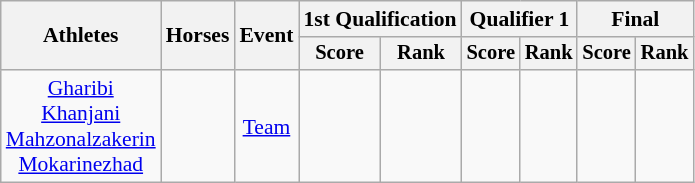<table class=wikitable style="font-size:90%">
<tr>
<th rowspan="2">Athletes</th>
<th rowspan="2">Horses</th>
<th rowspan="2">Event</th>
<th colspan="2">1st Qualification</th>
<th colspan="2">Qualifier 1</th>
<th colspan="2">Final</th>
</tr>
<tr style="font-size:95%">
<th>Score</th>
<th>Rank</th>
<th>Score</th>
<th>Rank</th>
<th>Score</th>
<th>Rank</th>
</tr>
<tr align=center>
<td><a href='#'>Gharibi</a><br><a href='#'>Khanjani</a><br><a href='#'>Mahzonalzakerin</a><br><a href='#'>Mokarinezhad</a></td>
<td></td>
<td><a href='#'>Team</a></td>
<td></td>
<td></td>
<td></td>
<td></td>
<td></td>
<td></td>
</tr>
</table>
